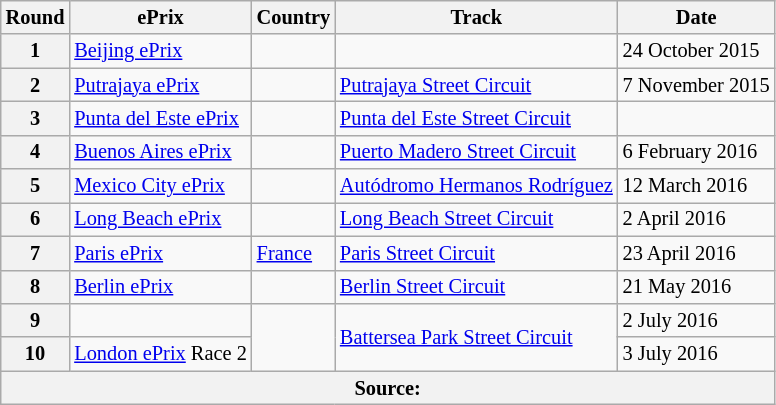<table class="wikitable" border="1" style="font-size: 85%;">
<tr>
<th>Round</th>
<th>ePrix</th>
<th>Country</th>
<th>Track</th>
<th>Date</th>
</tr>
<tr>
<th>1</th>
<td><a href='#'>Beijing ePrix</a></td>
<td></td>
<td></td>
<td>24 October 2015</td>
</tr>
<tr>
<th>2</th>
<td><a href='#'>Putrajaya ePrix</a></td>
<td></td>
<td><a href='#'>Putrajaya Street Circuit</a></td>
<td>7 November 2015</td>
</tr>
<tr>
<th>3</th>
<td><a href='#'>Punta del Este ePrix</a></td>
<td></td>
<td><a href='#'>Punta del Este Street Circuit</a></td>
<td></td>
</tr>
<tr>
<th>4</th>
<td><a href='#'>Buenos Aires ePrix</a></td>
<td></td>
<td><a href='#'>Puerto Madero Street Circuit</a></td>
<td>6 February 2016</td>
</tr>
<tr>
<th>5</th>
<td><a href='#'>Mexico City ePrix</a></td>
<td></td>
<td><a href='#'>Autódromo Hermanos Rodríguez</a></td>
<td>12 March 2016</td>
</tr>
<tr>
<th>6</th>
<td><a href='#'>Long Beach ePrix</a></td>
<td></td>
<td><a href='#'>Long Beach Street Circuit</a></td>
<td>2 April 2016</td>
</tr>
<tr>
<th>7</th>
<td><a href='#'>Paris ePrix</a></td>
<td> <a href='#'>France</a></td>
<td><a href='#'>Paris Street Circuit</a></td>
<td>23 April 2016</td>
</tr>
<tr>
<th>8</th>
<td><a href='#'>Berlin ePrix</a></td>
<td></td>
<td><a href='#'>Berlin Street Circuit</a></td>
<td>21 May 2016</td>
</tr>
<tr>
<th>9</th>
<td></td>
<td rowspan=2></td>
<td rowspan=2><a href='#'>Battersea Park Street Circuit</a></td>
<td>2 July 2016</td>
</tr>
<tr>
<th>10</th>
<td><a href='#'>London ePrix</a> Race 2</td>
<td>3 July 2016</td>
</tr>
<tr>
<th colspan=6>Source:</th>
</tr>
</table>
